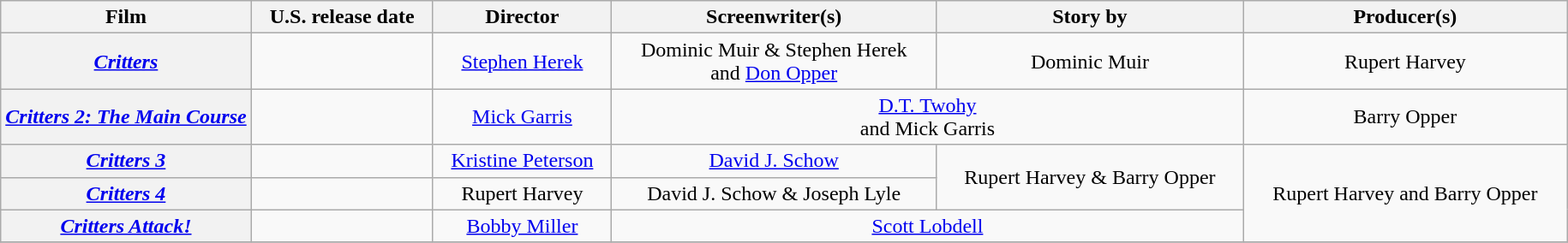<table class="wikitable" style="text-align:center; ">
<tr>
<th scope="col" style="width:16%;">Film</th>
<th scope="col">U.S. release date</th>
<th scope="col">Director</th>
<th scope="col">Screenwriter(s)</th>
<th scope="col">Story by</th>
<th scope="col">Producer(s)</th>
</tr>
<tr>
<th scope="row" style="text-align:center"><strong><em><a href='#'>Critters</a></em></strong></th>
<td></td>
<td><a href='#'>Stephen Herek</a></td>
<td>Dominic Muir & Stephen Herek <br>and <a href='#'>Don Opper</a></td>
<td>Dominic Muir</td>
<td>Rupert Harvey</td>
</tr>
<tr>
<th scope="row" style="text-align:center"><strong><em><a href='#'>Critters 2: The Main Course</a></em></strong></th>
<td></td>
<td><a href='#'>Mick Garris</a></td>
<td colspan="2"><a href='#'>D.T. Twohy</a> <br>and Mick Garris</td>
<td>Barry Opper</td>
</tr>
<tr>
<th scope="row" style="text-align:center"><strong><em><a href='#'>Critters 3</a></em></strong></th>
<td></td>
<td><a href='#'>Kristine Peterson</a></td>
<td><a href='#'>David J. Schow</a></td>
<td rowspan="2">Rupert Harvey & Barry Opper</td>
<td rowspan="3">Rupert Harvey and Barry Opper</td>
</tr>
<tr>
<th scope="row" style="text-align:center"><strong><em><a href='#'>Critters 4</a></em></strong></th>
<td></td>
<td>Rupert Harvey</td>
<td>David J. Schow & Joseph Lyle</td>
</tr>
<tr>
<th scope="row" style="text-align:center"><strong><em><a href='#'>Critters Attack!</a></em></strong></th>
<td></td>
<td><a href='#'>Bobby Miller</a></td>
<td colspan="2"><a href='#'>Scott Lobdell</a></td>
</tr>
<tr>
</tr>
</table>
